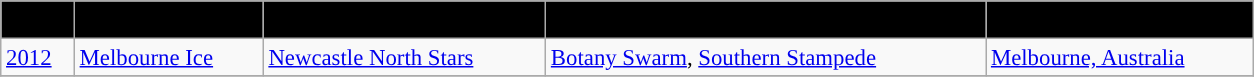<table class="wikitable" style="font-size:95%; width:55em">
<tr>
<th style="background:#000000"><span>Year</span></th>
<th style="background:#000000"><span>Winner</span></th>
<th style="background:#000000"><span>Runner-up</span></th>
<th style="background:#000000"><span>Other competitors</span></th>
<th style="background:#000000"><span>Host</span></th>
</tr>
<tr>
<td><a href='#'>2012</a></td>
<td><a href='#'>Melbourne Ice</a></td>
<td><a href='#'>Newcastle North Stars</a></td>
<td><a href='#'>Botany Swarm</a>, <a href='#'>Southern Stampede</a></td>
<td><a href='#'>Melbourne, Australia</a></td>
</tr>
<tr>
</tr>
</table>
